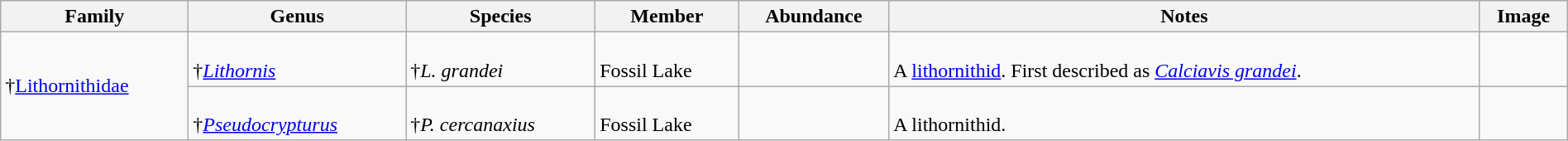<table class="wikitable" style="margin:auto;width:100%;">
<tr>
<th>Family</th>
<th>Genus</th>
<th>Species</th>
<th>Member</th>
<th>Abundance</th>
<th>Notes</th>
<th>Image</th>
</tr>
<tr>
<td rowspan=2>†<a href='#'>Lithornithidae</a></td>
<td><br>†<em><a href='#'>Lithornis</a></em></td>
<td><br>†<em>L. grandei</em></td>
<td><br>Fossil Lake</td>
<td></td>
<td><br>A <a href='#'>lithornithid</a>. First described as <em><a href='#'>Calciavis grandei</a></em>.</td>
<td></td>
</tr>
<tr>
<td><br>†<em><a href='#'>Pseudocrypturus</a></em></td>
<td><br>†<em>P. cercanaxius</em></td>
<td><br>Fossil Lake</td>
<td></td>
<td><br>A lithornithid.</td>
<td><br></td>
</tr>
</table>
